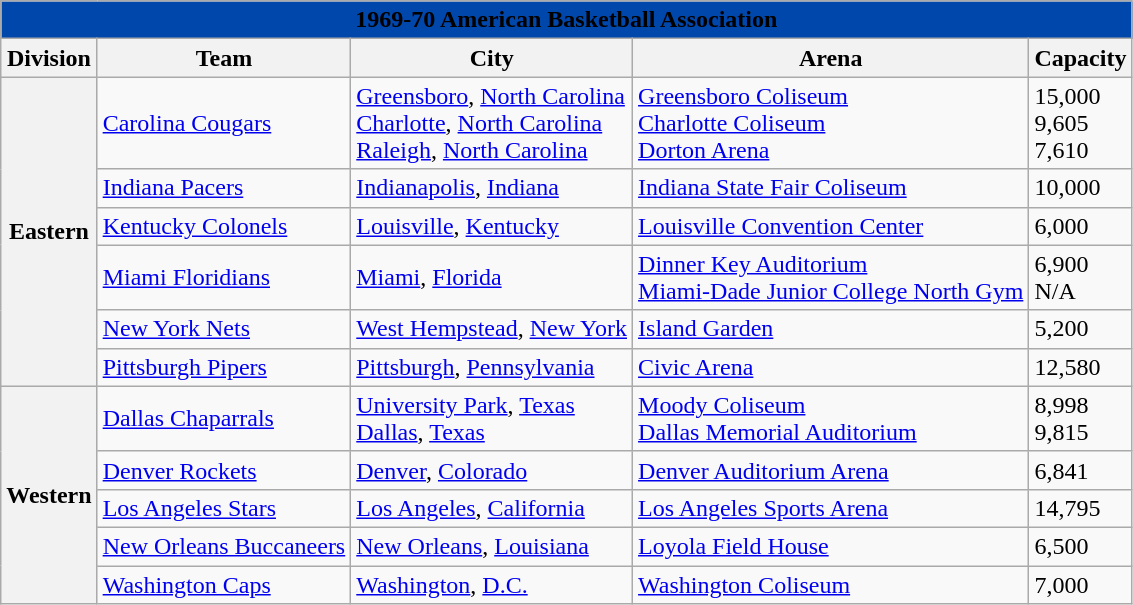<table class="wikitable" style="width:auto">
<tr>
<td bgcolor="#0047AB" align="center" colspan="5"><strong><span>1969-70 American Basketball Association</span></strong></td>
</tr>
<tr>
<th>Division</th>
<th>Team</th>
<th>City</th>
<th>Arena</th>
<th>Capacity</th>
</tr>
<tr>
<th rowspan="6">Eastern</th>
<td><a href='#'>Carolina Cougars</a></td>
<td><a href='#'>Greensboro</a>, <a href='#'>North Carolina</a> <br> <a href='#'>Charlotte</a>, <a href='#'>North Carolina</a> <br> <a href='#'>Raleigh</a>, <a href='#'>North Carolina</a></td>
<td><a href='#'>Greensboro Coliseum</a> <br> <a href='#'>Charlotte Coliseum</a> <br> <a href='#'>Dorton Arena</a></td>
<td>15,000 <br> 9,605 <br> 7,610</td>
</tr>
<tr>
<td><a href='#'>Indiana Pacers</a></td>
<td><a href='#'>Indianapolis</a>, <a href='#'>Indiana</a></td>
<td><a href='#'>Indiana State Fair Coliseum</a></td>
<td>10,000</td>
</tr>
<tr>
<td><a href='#'>Kentucky Colonels</a></td>
<td><a href='#'>Louisville</a>, <a href='#'>Kentucky</a></td>
<td><a href='#'>Louisville Convention Center</a></td>
<td>6,000</td>
</tr>
<tr>
<td><a href='#'>Miami Floridians</a></td>
<td><a href='#'>Miami</a>, <a href='#'>Florida</a></td>
<td><a href='#'>Dinner Key Auditorium</a> <br> <a href='#'>Miami-Dade Junior College North Gym</a></td>
<td>6,900 <br> N/A</td>
</tr>
<tr>
<td><a href='#'>New York Nets</a></td>
<td><a href='#'>West Hempstead</a>, <a href='#'>New York</a></td>
<td><a href='#'>Island Garden</a></td>
<td>5,200</td>
</tr>
<tr>
<td><a href='#'>Pittsburgh Pipers</a></td>
<td><a href='#'>Pittsburgh</a>, <a href='#'>Pennsylvania</a></td>
<td><a href='#'>Civic Arena</a></td>
<td>12,580</td>
</tr>
<tr>
<th rowspan="6">Western</th>
<td><a href='#'>Dallas Chaparrals</a></td>
<td><a href='#'>University Park</a>, <a href='#'>Texas</a> <br> <a href='#'>Dallas</a>, <a href='#'>Texas</a></td>
<td><a href='#'>Moody Coliseum</a> <br> <a href='#'>Dallas Memorial Auditorium</a></td>
<td>8,998 <br> 9,815</td>
</tr>
<tr>
<td><a href='#'>Denver Rockets</a></td>
<td><a href='#'>Denver</a>, <a href='#'>Colorado</a></td>
<td><a href='#'>Denver Auditorium Arena</a></td>
<td>6,841</td>
</tr>
<tr>
<td><a href='#'>Los Angeles Stars</a></td>
<td><a href='#'>Los Angeles</a>, <a href='#'>California</a></td>
<td><a href='#'>Los Angeles Sports Arena</a></td>
<td>14,795</td>
</tr>
<tr>
<td><a href='#'>New Orleans Buccaneers</a></td>
<td><a href='#'>New Orleans</a>, <a href='#'>Louisiana</a></td>
<td><a href='#'>Loyola Field House</a></td>
<td>6,500</td>
</tr>
<tr>
<td><a href='#'>Washington Caps</a></td>
<td><a href='#'>Washington</a>, <a href='#'>D.C.</a></td>
<td><a href='#'>Washington Coliseum</a></td>
<td>7,000</td>
</tr>
</table>
